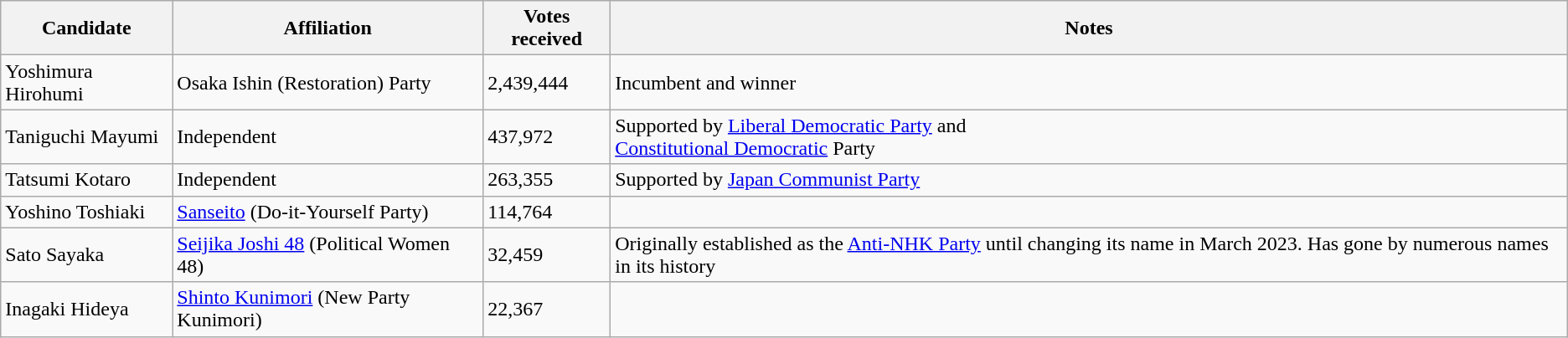<table class="wikitable">
<tr>
<th>Candidate</th>
<th>Affiliation</th>
<th>Votes received</th>
<th>Notes</th>
</tr>
<tr>
<td>Yoshimura Hirohumi</td>
<td>Osaka Ishin (Restoration) Party</td>
<td>2,439,444</td>
<td>Incumbent and winner</td>
</tr>
<tr>
<td>Taniguchi Mayumi</td>
<td>Independent</td>
<td>437,972</td>
<td>Supported by <a href='#'>Liberal Democratic Party</a> and<br><a href='#'>Constitutional Democratic</a> Party</td>
</tr>
<tr>
<td>Tatsumi Kotaro</td>
<td>Independent</td>
<td>263,355</td>
<td>Supported by <a href='#'>Japan Communist Party</a></td>
</tr>
<tr>
<td>Yoshino Toshiaki</td>
<td><a href='#'>Sanseito</a> (Do-it-Yourself Party)</td>
<td>114,764</td>
<td></td>
</tr>
<tr>
<td>Sato Sayaka</td>
<td><a href='#'>Seijika Joshi 48</a> (Political Women 48)</td>
<td>32,459</td>
<td>Originally established as the <a href='#'>Anti-NHK Party</a> until changing its name in March 2023. Has gone by numerous names in its history</td>
</tr>
<tr>
<td>Inagaki Hideya</td>
<td><a href='#'>Shinto Kunimori</a> (New Party Kunimori)</td>
<td>22,367</td>
<td></td>
</tr>
</table>
